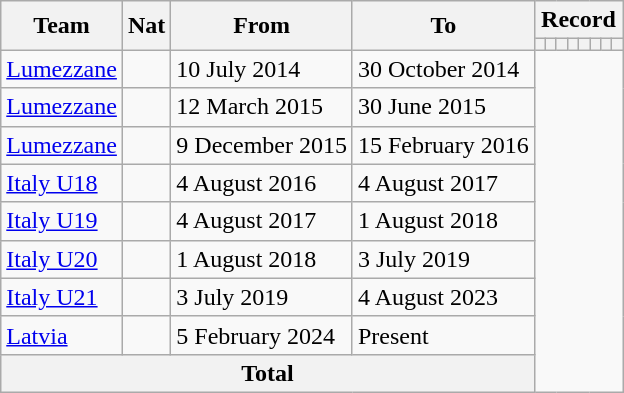<table class="wikitable" style="text-align:center">
<tr>
<th rowspan="2">Team</th>
<th rowspan="2">Nat</th>
<th rowspan="2">From</th>
<th rowspan="2">To</th>
<th colspan="8">Record</th>
</tr>
<tr>
<th></th>
<th></th>
<th></th>
<th></th>
<th></th>
<th></th>
<th></th>
<th></th>
</tr>
<tr>
<td align=left><a href='#'>Lumezzane</a></td>
<td></td>
<td align=left>10 July 2014</td>
<td align=left>30 October 2014<br></td>
</tr>
<tr>
<td align=left><a href='#'>Lumezzane</a></td>
<td></td>
<td align=left>12 March 2015</td>
<td align=left>30 June 2015<br></td>
</tr>
<tr>
<td align=left><a href='#'>Lumezzane</a></td>
<td></td>
<td align=left>9 December 2015</td>
<td align=left>15 February 2016<br></td>
</tr>
<tr>
<td align=left><a href='#'>Italy U18</a></td>
<td></td>
<td align=left>4 August 2016</td>
<td align=left>4 August 2017<br></td>
</tr>
<tr>
<td align=left><a href='#'>Italy U19</a></td>
<td></td>
<td align=left>4 August 2017</td>
<td align=left>1 August 2018<br></td>
</tr>
<tr>
<td align=left><a href='#'>Italy U20</a></td>
<td></td>
<td align=left>1 August 2018</td>
<td align=left>3 July 2019<br></td>
</tr>
<tr>
<td align=left><a href='#'>Italy U21</a></td>
<td></td>
<td align=left>3 July 2019</td>
<td align=left>4 August 2023<br></td>
</tr>
<tr>
<td align=left><a href='#'>Latvia</a></td>
<td></td>
<td align=left>5 February 2024</td>
<td align=left>Present<br></td>
</tr>
<tr>
<th colspan="4">Total<br></th>
</tr>
</table>
